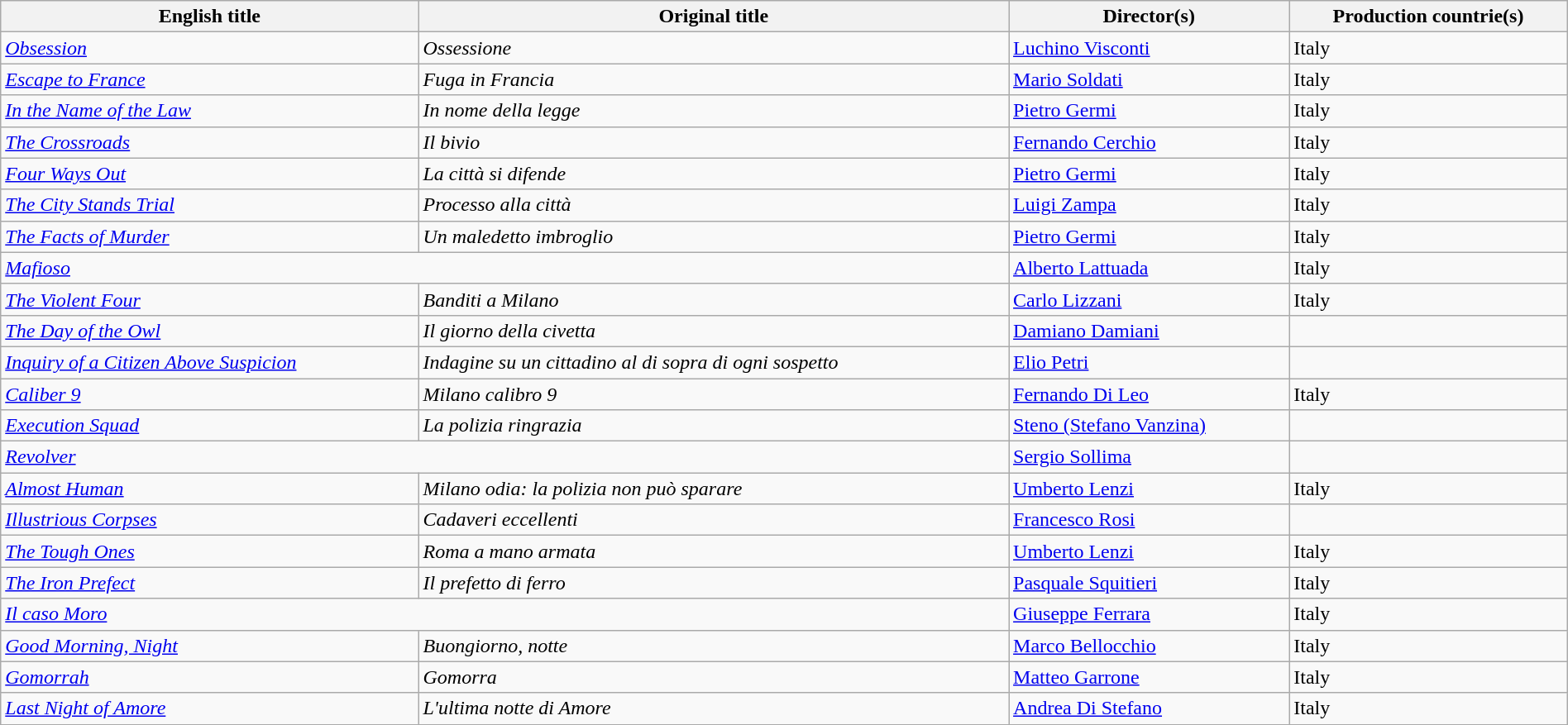<table class="sortable wikitable" style="width:100%; margin-bottom:4px" cellpadding="5">
<tr>
<th scope="col">English title</th>
<th scope="col">Original title</th>
<th scope="col">Director(s)</th>
<th scope="col">Production countrie(s)</th>
</tr>
<tr>
<td><em><a href='#'>Obsession</a></em></td>
<td><em>Ossessione</em></td>
<td><a href='#'>Luchino Visconti</a></td>
<td>Italy</td>
</tr>
<tr>
<td><em><a href='#'>Escape to France</a></em></td>
<td><em>Fuga in Francia</em></td>
<td><a href='#'>Mario Soldati</a></td>
<td>Italy</td>
</tr>
<tr>
<td><em><a href='#'>In the Name of the Law</a></em></td>
<td><em>In nome della legge</em></td>
<td><a href='#'>Pietro Germi</a></td>
<td>Italy</td>
</tr>
<tr>
<td><em><a href='#'>The Crossroads</a></em></td>
<td><em>Il bivio</em></td>
<td><a href='#'>Fernando Cerchio</a></td>
<td>Italy</td>
</tr>
<tr>
<td><em><a href='#'>Four Ways Out</a></em></td>
<td><em>La città si difende</em></td>
<td><a href='#'>Pietro Germi</a></td>
<td>Italy</td>
</tr>
<tr>
<td><em><a href='#'>The City Stands Trial</a></em></td>
<td><em>Processo alla città</em></td>
<td><a href='#'>Luigi Zampa</a></td>
<td>Italy</td>
</tr>
<tr>
<td><em><a href='#'>The Facts of Murder</a></em></td>
<td><em>Un maledetto imbroglio</em></td>
<td><a href='#'>Pietro Germi</a></td>
<td>Italy</td>
</tr>
<tr>
<td colspan = "2"><em><a href='#'>Mafioso</a></em></td>
<td><a href='#'>Alberto Lattuada</a></td>
<td>Italy</td>
</tr>
<tr>
<td><em><a href='#'>The Violent Four</a></em></td>
<td><em>Banditi a Milano</em></td>
<td><a href='#'>Carlo Lizzani</a></td>
<td>Italy</td>
</tr>
<tr>
<td><em><a href='#'>The Day of the Owl</a></em></td>
<td><em>Il giorno della civetta</em></td>
<td><a href='#'>Damiano Damiani</a></td>
<td></td>
</tr>
<tr>
<td><em><a href='#'>Inquiry of a Citizen Above Suspicion</a></em></td>
<td><em>Indagine su un cittadino al di sopra di ogni sospetto</em></td>
<td><a href='#'>Elio Petri</a></td>
<td></td>
</tr>
<tr>
<td><em><a href='#'>Caliber 9</a></em></td>
<td><em>Milano calibro 9</em></td>
<td><a href='#'>Fernando Di Leo</a></td>
<td>Italy</td>
</tr>
<tr>
<td><em><a href='#'>Execution Squad</a></em></td>
<td><em>La polizia ringrazia</em></td>
<td><a href='#'>Steno (Stefano Vanzina)</a></td>
<td></td>
</tr>
<tr>
<td colspan = "2"><em><a href='#'>Revolver</a></em></td>
<td><a href='#'>Sergio Sollima</a></td>
<td></td>
</tr>
<tr>
<td><em><a href='#'>Almost Human</a></em></td>
<td><em>Milano odia: la polizia non può sparare</em></td>
<td><a href='#'>Umberto Lenzi</a></td>
<td>Italy</td>
</tr>
<tr>
<td><em><a href='#'>Illustrious Corpses</a></em></td>
<td><em>Cadaveri eccellenti</em></td>
<td><a href='#'>Francesco Rosi</a></td>
<td></td>
</tr>
<tr>
<td><em><a href='#'>The Tough Ones</a></em></td>
<td><em>Roma a mano armata</em></td>
<td><a href='#'>Umberto Lenzi</a></td>
<td>Italy</td>
</tr>
<tr>
<td><em><a href='#'>The Iron Prefect</a></em></td>
<td><em>Il prefetto di ferro</em></td>
<td><a href='#'>Pasquale Squitieri</a></td>
<td>Italy</td>
</tr>
<tr>
<td colspan = "2"><em><a href='#'>Il caso Moro</a></em></td>
<td><a href='#'>Giuseppe Ferrara</a></td>
<td>Italy</td>
</tr>
<tr>
<td><em><a href='#'>Good Morning, Night</a></em></td>
<td><em>Buongiorno, notte</em></td>
<td><a href='#'>Marco Bellocchio</a></td>
<td>Italy</td>
</tr>
<tr>
<td><em><a href='#'>Gomorrah</a></em></td>
<td><em>Gomorra</em></td>
<td><a href='#'>Matteo Garrone</a></td>
<td>Italy</td>
</tr>
<tr>
<td><em><a href='#'>Last Night of Amore</a></em></td>
<td><em>L'ultima notte di Amore</em></td>
<td><a href='#'>Andrea Di Stefano</a></td>
<td>Italy</td>
</tr>
</table>
